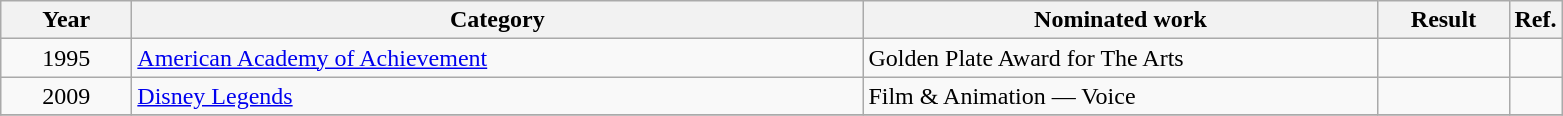<table class=wikitable>
<tr>
<th scope="col" style="width:5em;">Year</th>
<th scope="col" style="width:30em;">Category</th>
<th scope="col" style="width:21em;">Nominated work</th>
<th scope="col" style="width:5em;">Result</th>
<th>Ref.</th>
</tr>
<tr>
<td style="text-align:center;">1995</td>
<td><a href='#'>American Academy of Achievement</a></td>
<td>Golden Plate Award for The Arts</td>
<td></td>
<td></td>
</tr>
<tr>
<td style="text-align:center;">2009</td>
<td><a href='#'>Disney Legends</a></td>
<td>Film & Animation — Voice</td>
<td></td>
<td></td>
</tr>
<tr>
</tr>
</table>
